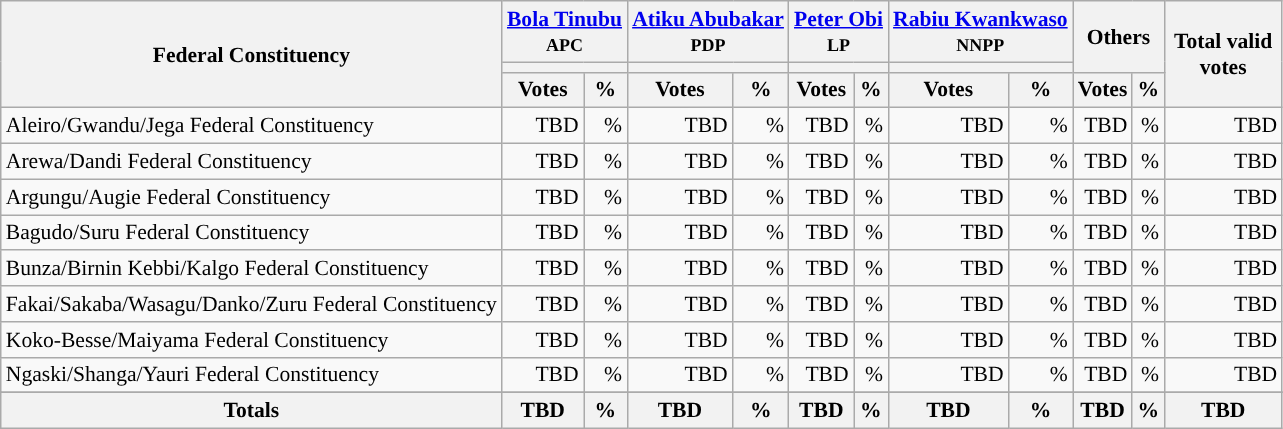<table class="wikitable sortable" style="text-align:right; font-size:90%">
<tr>
<th rowspan="3" style="max-width:7.5em;">Federal Constituency</th>
<th colspan="2"><a href='#'>Bola Tinubu</a><br><small>APC</small></th>
<th colspan="2"><a href='#'>Atiku Abubakar</a><br><small>PDP</small></th>
<th colspan="2"><a href='#'>Peter Obi</a><br><small>LP</small></th>
<th colspan="2"><a href='#'>Rabiu Kwankwaso</a><br><small>NNPP</small></th>
<th colspan="2" rowspan="2">Others</th>
<th rowspan="3" style="max-width:5em;">Total valid votes</th>
</tr>
<tr>
<th colspan=2 style="background-color:"></th>
<th colspan=2 style="background-color:"></th>
<th colspan=2 style="background-color:"></th>
<th colspan=2 style="background-color:"></th>
</tr>
<tr>
<th>Votes</th>
<th>%</th>
<th>Votes</th>
<th>%</th>
<th>Votes</th>
<th>%</th>
<th>Votes</th>
<th>%</th>
<th>Votes</th>
<th>%</th>
</tr>
<tr style="background-color:#">
<td style="text-align:left;">Aleiro/Gwandu/Jega Federal Constituency</td>
<td>TBD</td>
<td>%</td>
<td>TBD</td>
<td>%</td>
<td>TBD</td>
<td>%</td>
<td>TBD</td>
<td>%</td>
<td>TBD</td>
<td>%</td>
<td>TBD</td>
</tr>
<tr style="background-color:#">
<td style="text-align:left;">Arewa/Dandi Federal Constituency</td>
<td>TBD</td>
<td>%</td>
<td>TBD</td>
<td>%</td>
<td>TBD</td>
<td>%</td>
<td>TBD</td>
<td>%</td>
<td>TBD</td>
<td>%</td>
<td>TBD</td>
</tr>
<tr style="background-color:#">
<td style="text-align:left;">Argungu/Augie Federal Constituency</td>
<td>TBD</td>
<td>%</td>
<td>TBD</td>
<td>%</td>
<td>TBD</td>
<td>%</td>
<td>TBD</td>
<td>%</td>
<td>TBD</td>
<td>%</td>
<td>TBD</td>
</tr>
<tr style="background-color:#">
<td style="text-align:left;">Bagudo/Suru Federal Constituency</td>
<td>TBD</td>
<td>%</td>
<td>TBD</td>
<td>%</td>
<td>TBD</td>
<td>%</td>
<td>TBD</td>
<td>%</td>
<td>TBD</td>
<td>%</td>
<td>TBD</td>
</tr>
<tr style="background-color:#">
<td style="text-align:left;">Bunza/Birnin Kebbi/Kalgo Federal Constituency</td>
<td>TBD</td>
<td>%</td>
<td>TBD</td>
<td>%</td>
<td>TBD</td>
<td>%</td>
<td>TBD</td>
<td>%</td>
<td>TBD</td>
<td>%</td>
<td>TBD</td>
</tr>
<tr style="background-color:#">
<td style="text-align:left;">Fakai/Sakaba/Wasagu/Danko/Zuru Federal Constituency</td>
<td>TBD</td>
<td>%</td>
<td>TBD</td>
<td>%</td>
<td>TBD</td>
<td>%</td>
<td>TBD</td>
<td>%</td>
<td>TBD</td>
<td>%</td>
<td>TBD</td>
</tr>
<tr style="background-color:#">
<td style="text-align:left;">Koko-Besse/Maiyama Federal Constituency</td>
<td>TBD</td>
<td>%</td>
<td>TBD</td>
<td>%</td>
<td>TBD</td>
<td>%</td>
<td>TBD</td>
<td>%</td>
<td>TBD</td>
<td>%</td>
<td>TBD</td>
</tr>
<tr style="background-color:#">
<td style="text-align:left;">Ngaski/Shanga/Yauri Federal Constituency</td>
<td>TBD</td>
<td>%</td>
<td>TBD</td>
<td>%</td>
<td>TBD</td>
<td>%</td>
<td>TBD</td>
<td>%</td>
<td>TBD</td>
<td>%</td>
<td>TBD</td>
</tr>
<tr>
</tr>
<tr>
<th>Totals</th>
<th>TBD</th>
<th>%</th>
<th>TBD</th>
<th>%</th>
<th>TBD</th>
<th>%</th>
<th>TBD</th>
<th>%</th>
<th>TBD</th>
<th>%</th>
<th>TBD</th>
</tr>
</table>
